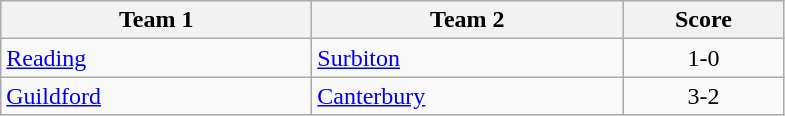<table class="wikitable" style="font-size: 100%">
<tr>
<th width=200>Team 1</th>
<th width=200>Team 2</th>
<th width=100>Score</th>
</tr>
<tr>
<td><a href='#'>Reading</a></td>
<td><a href='#'>Surbiton</a></td>
<td align=center>1-0</td>
</tr>
<tr>
<td><a href='#'>Guildford</a></td>
<td><a href='#'>Canterbury</a></td>
<td align=center>3-2</td>
</tr>
</table>
